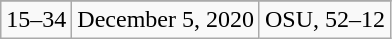<table class="wikitable">
<tr align="center">
</tr>
<tr align="center">
<td>15–34</td>
<td>December 5, 2020</td>
<td>OSU, 52–12</td>
</tr>
</table>
